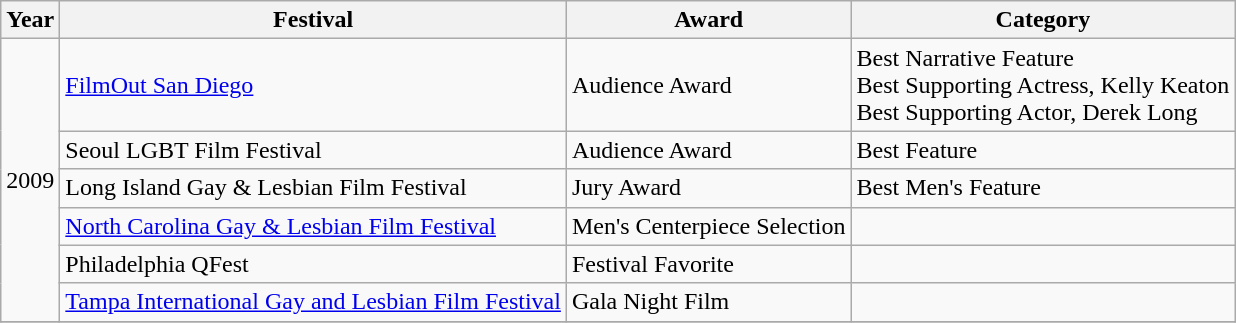<table class="wikitable">
<tr>
<th>Year</th>
<th>Festival</th>
<th>Award</th>
<th>Category</th>
</tr>
<tr>
<td rowspan="6">2009</td>
<td><a href='#'>FilmOut San Diego</a></td>
<td>Audience Award</td>
<td>Best Narrative Feature<br>Best Supporting Actress, Kelly Keaton<br>Best Supporting Actor, Derek Long</td>
</tr>
<tr>
<td>Seoul LGBT Film Festival</td>
<td>Audience Award</td>
<td>Best Feature</td>
</tr>
<tr>
<td>Long Island Gay & Lesbian Film Festival</td>
<td>Jury Award</td>
<td>Best Men's Feature</td>
</tr>
<tr>
<td><a href='#'>North Carolina Gay & Lesbian Film Festival</a></td>
<td>Men's Centerpiece Selection</td>
<td></td>
</tr>
<tr>
<td>Philadelphia QFest</td>
<td>Festival Favorite</td>
<td></td>
</tr>
<tr>
<td><a href='#'>Tampa International Gay and Lesbian Film Festival</a></td>
<td>Gala Night Film</td>
<td></td>
</tr>
<tr>
</tr>
</table>
